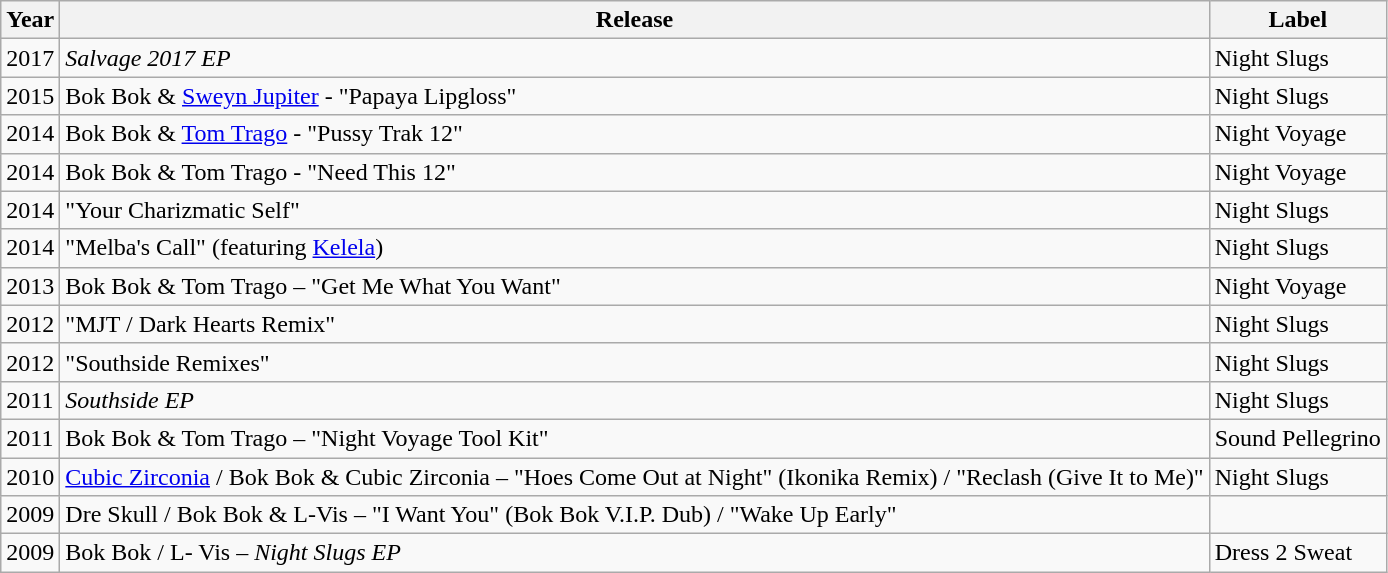<table class="wikitable">
<tr>
<th>Year</th>
<th>Release</th>
<th>Label</th>
</tr>
<tr>
<td>2017</td>
<td><em>Salvage 2017 EP</em></td>
<td>Night Slugs</td>
</tr>
<tr>
<td>2015</td>
<td>Bok Bok & <a href='#'>Sweyn Jupiter</a> - "Papaya Lipgloss"</td>
<td>Night Slugs</td>
</tr>
<tr>
<td>2014</td>
<td>Bok Bok & <a href='#'>Tom Trago</a> - "Pussy Trak 12"</td>
<td>Night Voyage</td>
</tr>
<tr>
<td>2014</td>
<td>Bok Bok & Tom Trago - "Need This 12"</td>
<td>Night Voyage</td>
</tr>
<tr>
<td>2014</td>
<td>"Your Charizmatic Self"</td>
<td>Night Slugs</td>
</tr>
<tr>
<td>2014</td>
<td>"Melba's Call" (featuring <a href='#'>Kelela</a>)</td>
<td>Night Slugs</td>
</tr>
<tr>
<td>2013</td>
<td>Bok Bok & Tom Trago – "Get Me What You Want"</td>
<td>Night Voyage</td>
</tr>
<tr>
<td>2012</td>
<td>"MJT / Dark Hearts Remix"</td>
<td>Night Slugs</td>
</tr>
<tr>
<td>2012</td>
<td>"Southside Remixes"</td>
<td>Night Slugs</td>
</tr>
<tr>
<td>2011</td>
<td><em>Southside EP</em></td>
<td>Night Slugs</td>
</tr>
<tr>
<td>2011</td>
<td>Bok Bok & Tom Trago – "Night Voyage Tool Kit"</td>
<td>Sound Pellegrino</td>
</tr>
<tr>
<td>2010</td>
<td><a href='#'>Cubic Zirconia</a> / Bok Bok & Cubic Zirconia – "Hoes Come Out at Night" (Ikonika Remix) / "Reclash (Give It to Me)"</td>
<td>Night Slugs</td>
</tr>
<tr>
<td>2009</td>
<td>Dre Skull / Bok Bok & L-Vis – "I Want You" (Bok Bok V.I.P. Dub) / "Wake Up Early"</td>
<td></td>
</tr>
<tr>
<td>2009</td>
<td>Bok Bok / L- Vis – <em>Night Slugs EP</em></td>
<td>Dress 2 Sweat</td>
</tr>
</table>
